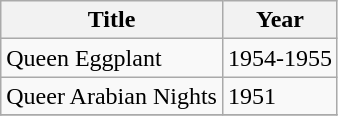<table class="wikitable">
<tr>
<th>Title</th>
<th>Year</th>
</tr>
<tr>
<td>Queen Eggplant</td>
<td>1954-1955</td>
</tr>
<tr>
<td>Queer Arabian Nights</td>
<td>1951</td>
</tr>
<tr>
</tr>
</table>
